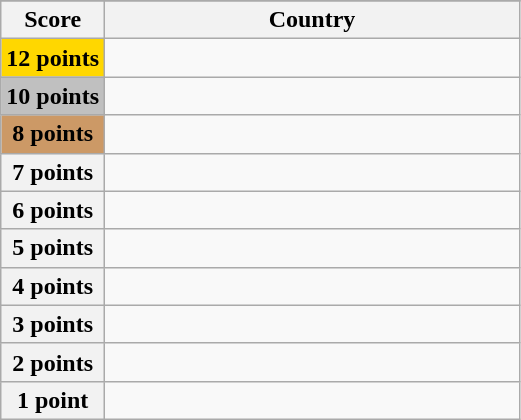<table class="wikitable">
<tr>
</tr>
<tr>
<th scope="col" width="20%">Score</th>
<th scope="col">Country</th>
</tr>
<tr>
<th scope="row" style="background:gold">12 points</th>
<td></td>
</tr>
<tr>
<th scope="row" style="background:silver">10 points</th>
<td></td>
</tr>
<tr>
<th scope="row" style="background:#CC9966">8 points</th>
<td></td>
</tr>
<tr>
<th scope="row">7 points</th>
<td></td>
</tr>
<tr>
<th scope="row">6 points</th>
<td></td>
</tr>
<tr>
<th scope="row">5 points</th>
<td></td>
</tr>
<tr>
<th scope="row">4 points</th>
<td></td>
</tr>
<tr>
<th scope="row">3 points</th>
<td></td>
</tr>
<tr>
<th scope="row">2 points</th>
<td></td>
</tr>
<tr>
<th scope="row">1 point</th>
<td></td>
</tr>
</table>
